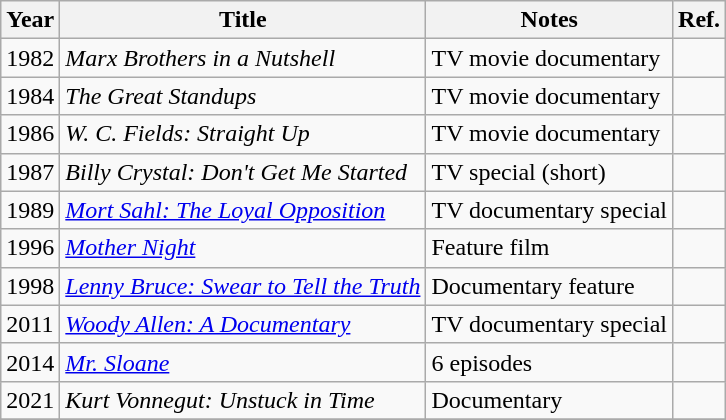<table class="wikitable sortable">
<tr>
<th>Year</th>
<th>Title</th>
<th class="sortable">Notes</th>
<th>Ref.</th>
</tr>
<tr>
<td>1982</td>
<td><em>Marx Brothers in a Nutshell</em></td>
<td>TV movie documentary</td>
<td></td>
</tr>
<tr>
<td>1984</td>
<td><em>The Great Standups</em></td>
<td>TV movie documentary</td>
<td></td>
</tr>
<tr>
<td>1986</td>
<td><em>W. C. Fields: Straight Up</em></td>
<td>TV movie documentary</td>
<td></td>
</tr>
<tr>
<td>1987</td>
<td><em>Billy Crystal: Don't Get Me Started</em></td>
<td>TV special (short)</td>
<td></td>
</tr>
<tr>
<td>1989</td>
<td><em><a href='#'>Mort Sahl: The Loyal Opposition</a></em></td>
<td>TV documentary special</td>
<td></td>
</tr>
<tr>
<td>1996</td>
<td><em><a href='#'>Mother Night</a></em></td>
<td>Feature film</td>
<td></td>
</tr>
<tr>
<td>1998</td>
<td><em><a href='#'>Lenny Bruce: Swear to Tell the Truth</a></em></td>
<td>Documentary feature</td>
<td></td>
</tr>
<tr>
<td>2011</td>
<td><em><a href='#'>Woody Allen: A Documentary</a></em></td>
<td>TV documentary special</td>
<td></td>
</tr>
<tr>
<td>2014</td>
<td><em><a href='#'>Mr. Sloane</a></em></td>
<td>6 episodes</td>
<td></td>
</tr>
<tr>
<td>2021</td>
<td><em>Kurt Vonnegut: Unstuck in Time</em></td>
<td>Documentary</td>
<td></td>
</tr>
<tr>
</tr>
</table>
